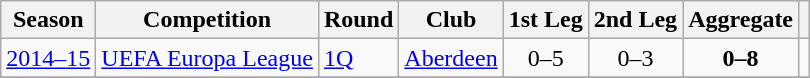<table class="wikitable">
<tr>
<th>Season</th>
<th>Competition</th>
<th>Round</th>
<th>Club</th>
<th>1st Leg</th>
<th>2nd Leg</th>
<th>Aggregate</th>
<th></th>
</tr>
<tr>
<td><a href='#'>2014–15</a></td>
<td><a href='#'>UEFA Europa League</a></td>
<td><a href='#'>1Q</a></td>
<td> <a href='#'>Aberdeen</a></td>
<td style="text-align:center;">0–5</td>
<td style="text-align:center;">0–3</td>
<td style="text-align:center;"><strong>0–8</strong></td>
<td></td>
</tr>
<tr>
</tr>
</table>
